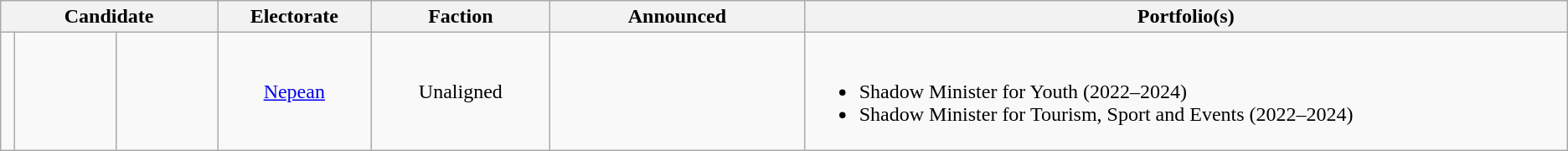<table class="wikitable" style="text-align:center">
<tr>
<th width=175px; colspan=3>Candidate</th>
<th width=115px>Electorate</th>
<th width=135px>Faction</th>
<th width=195px>Announced</th>
<th width=600px>Portfolio(s)</th>
</tr>
<tr>
<td width="3pt" > </td>
<td></td>
<td></td>
<td><a href='#'>Nepean</a></td>
<td>Unaligned</td>
<td></td>
<td align=left><br><ul><li>Shadow Minister for Youth (2022–2024)</li><li>Shadow Minister for Tourism, Sport and Events (2022–2024)</li></ul></td>
</tr>
</table>
